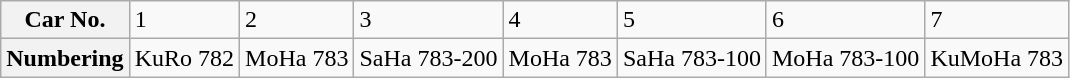<table class="wikitable">
<tr>
<th>Car No.</th>
<td>1</td>
<td>2</td>
<td>3</td>
<td>4</td>
<td>5</td>
<td>6</td>
<td>7</td>
</tr>
<tr>
<th>Numbering</th>
<td>KuRo 782</td>
<td>MoHa 783</td>
<td>SaHa 783-200</td>
<td>MoHa 783</td>
<td>SaHa 783-100</td>
<td>MoHa 783-100</td>
<td>KuMoHa 783</td>
</tr>
</table>
